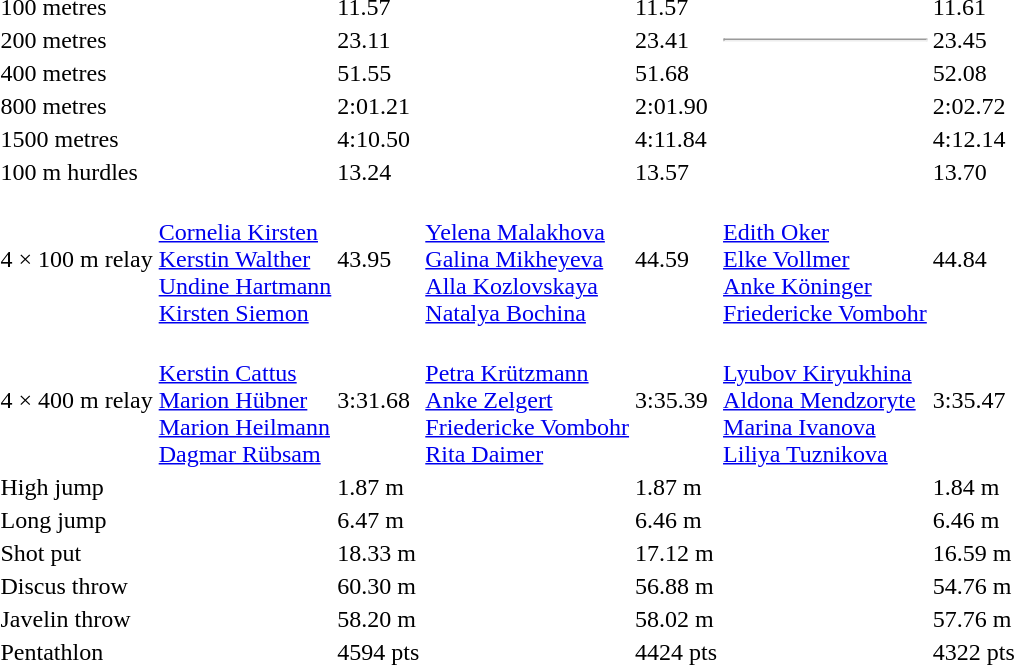<table>
<tr>
<td>100 metres</td>
<td></td>
<td>11.57</td>
<td></td>
<td>11.57</td>
<td></td>
<td>11.61</td>
</tr>
<tr>
<td>200 metres</td>
<td></td>
<td>23.11</td>
<td></td>
<td>23.41</td>
<td><hr></td>
<td>23.45</td>
</tr>
<tr>
<td>400 metres</td>
<td></td>
<td>51.55</td>
<td></td>
<td>51.68</td>
<td></td>
<td>52.08</td>
</tr>
<tr>
<td>800 metres</td>
<td></td>
<td>2:01.21</td>
<td></td>
<td>2:01.90</td>
<td></td>
<td>2:02.72</td>
</tr>
<tr>
<td>1500 metres</td>
<td></td>
<td>4:10.50</td>
<td></td>
<td>4:11.84</td>
<td></td>
<td>4:12.14</td>
</tr>
<tr>
<td>100 m hurdles</td>
<td></td>
<td>13.24</td>
<td></td>
<td>13.57</td>
<td></td>
<td>13.70</td>
</tr>
<tr>
<td>4 × 100 m relay</td>
<td><br><a href='#'>Cornelia Kirsten</a><br><a href='#'>Kerstin Walther</a><br><a href='#'>Undine Hartmann</a><br><a href='#'>Kirsten Siemon</a></td>
<td>43.95</td>
<td><br><a href='#'>Yelena Malakhova</a><br><a href='#'>Galina Mikheyeva</a><br><a href='#'>Alla Kozlovskaya</a><br><a href='#'>Natalya Bochina</a></td>
<td>44.59</td>
<td><br><a href='#'>Edith Oker</a><br><a href='#'>Elke Vollmer</a><br><a href='#'>Anke Köninger</a><br><a href='#'>Friedericke Vombohr</a></td>
<td>44.84</td>
</tr>
<tr>
<td>4 × 400 m relay</td>
<td><br><a href='#'>Kerstin Cattus</a><br><a href='#'>Marion Hübner</a><br><a href='#'>Marion Heilmann</a><br><a href='#'>Dagmar Rübsam</a></td>
<td>3:31.68</td>
<td><br><a href='#'>Petra Krützmann</a><br><a href='#'>Anke Zelgert</a><br><a href='#'>Friedericke Vombohr</a><br><a href='#'>Rita Daimer</a></td>
<td>3:35.39</td>
<td><br><a href='#'>Lyubov Kiryukhina</a><br><a href='#'>Aldona Mendzoryte</a><br><a href='#'>Marina Ivanova</a><br><a href='#'>Liliya Tuznikova</a></td>
<td>3:35.47</td>
</tr>
<tr>
<td>High jump</td>
<td></td>
<td>1.87 m</td>
<td></td>
<td>1.87 m</td>
<td></td>
<td>1.84 m</td>
</tr>
<tr>
<td>Long jump</td>
<td></td>
<td>6.47 m</td>
<td></td>
<td>6.46 m</td>
<td></td>
<td>6.46 m</td>
</tr>
<tr>
<td>Shot put</td>
<td></td>
<td>18.33 m</td>
<td></td>
<td>17.12 m</td>
<td></td>
<td>16.59 m</td>
</tr>
<tr>
<td>Discus throw</td>
<td></td>
<td>60.30 m</td>
<td></td>
<td>56.88 m</td>
<td></td>
<td>54.76 m</td>
</tr>
<tr>
<td>Javelin throw</td>
<td></td>
<td>58.20 m</td>
<td></td>
<td>58.02 m</td>
<td></td>
<td>57.76 m</td>
</tr>
<tr>
<td>Pentathlon</td>
<td></td>
<td>4594 pts</td>
<td></td>
<td>4424 pts</td>
<td></td>
<td>4322 pts</td>
</tr>
</table>
